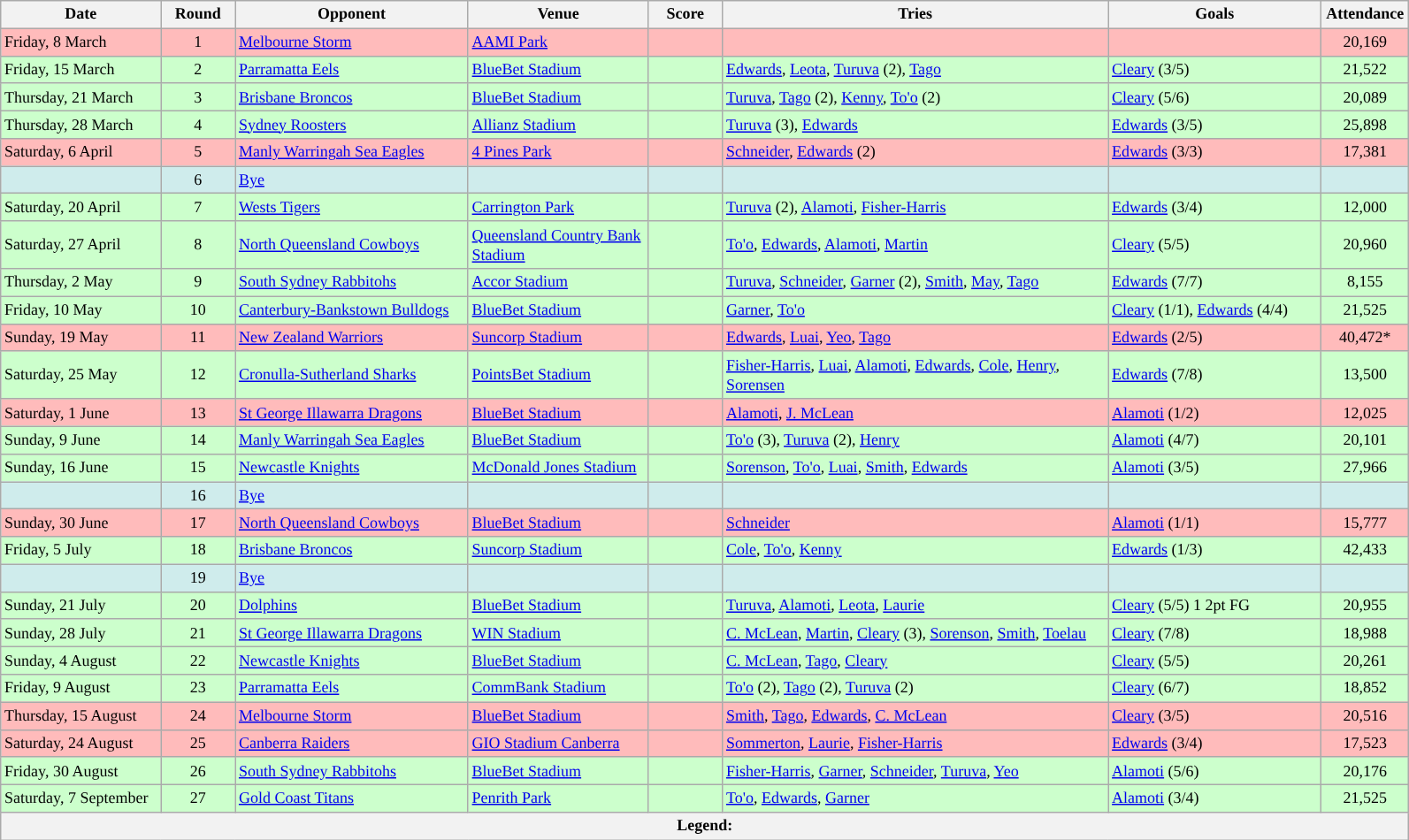<table class="wikitable" style="font-size:75%;">
<tr>
<th style="width:115px;">Date</th>
<th style="width:50px;">Round</th>
<th style="width:170px;">Opponent</th>
<th style="width:130px;">Venue</th>
<th style="width:50px;">Score</th>
<th style="width:285px;">Tries</th>
<th style="width:155px;">Goals</th>
<th style="width:60px;">Attendance</th>
</tr>
<tr style="background:#FFBBBB">
<td>Friday, 8 March</td>
<td style="text-align:center;">1</td>
<td> <a href='#'>Melbourne Storm</a></td>
<td><a href='#'>AAMI Park</a></td>
<td style="text-align:center;"></td>
<td></td>
<td></td>
<td style="text-align:center;">20,169</td>
</tr>
<tr style="background:#CCFFCC">
<td>Friday, 15 March</td>
<td style="text-align:center;">2</td>
<td> <a href='#'>Parramatta Eels</a></td>
<td><a href='#'>BlueBet Stadium</a></td>
<td style="text-align:center;"></td>
<td><a href='#'>Edwards</a>, <a href='#'>Leota</a>, <a href='#'>Turuva</a> (2), <a href='#'>Tago</a></td>
<td><a href='#'>Cleary</a> (3/5)</td>
<td style="text-align:center;">21,522</td>
</tr>
<tr style="background:#CCFFCC">
<td>Thursday, 21 March</td>
<td style="text-align:center;">3</td>
<td> <a href='#'>Brisbane Broncos</a></td>
<td><a href='#'>BlueBet Stadium</a></td>
<td style="text-align:center;"></td>
<td><a href='#'>Turuva</a>, <a href='#'>Tago</a> (2), <a href='#'>Kenny</a>, <a href='#'>To'o</a> (2)</td>
<td><a href='#'>Cleary</a> (5/6)</td>
<td style="text-align:center;">20,089</td>
</tr>
<tr style="background:#CCFFCC">
<td>Thursday, 28 March</td>
<td style="text-align:center;">4</td>
<td> <a href='#'>Sydney Roosters</a></td>
<td><a href='#'>Allianz Stadium</a></td>
<td style="text-align:center;"></td>
<td><a href='#'>Turuva</a> (3), <a href='#'>Edwards</a></td>
<td><a href='#'>Edwards</a> (3/5)</td>
<td style="text-align:center;">25,898</td>
</tr>
<tr style="background:#FFBBBB">
<td>Saturday, 6 April</td>
<td style="text-align:center;">5</td>
<td> <a href='#'>Manly Warringah Sea Eagles</a></td>
<td><a href='#'>4 Pines Park</a></td>
<td style="text-align:center;"></td>
<td><a href='#'>Schneider</a>, <a href='#'>Edwards</a> (2)</td>
<td><a href='#'>Edwards</a> (3/3)</td>
<td style="text-align:center;">17,381</td>
</tr>
<tr bgcolor= #CFECEC>
<td></td>
<td style="text-align:center;">6</td>
<td><a href='#'>Bye</a></td>
<td></td>
<td></td>
<td></td>
<td></td>
<td></td>
</tr>
<tr style="background:#CCFFCC">
<td>Saturday, 20 April</td>
<td style="text-align:center;">7</td>
<td> <a href='#'>Wests Tigers</a></td>
<td><a href='#'>Carrington Park</a></td>
<td style="text-align:center;"></td>
<td><a href='#'>Turuva</a> (2), <a href='#'>Alamoti</a>, <a href='#'>Fisher-Harris</a></td>
<td><a href='#'>Edwards</a> (3/4)</td>
<td style="text-align:center;">12,000</td>
</tr>
<tr style="background:#CCFFCC">
<td>Saturday, 27 April</td>
<td style="text-align:center;">8</td>
<td> <a href='#'>North Queensland Cowboys</a></td>
<td><a href='#'>Queensland Country Bank Stadium</a></td>
<td style="text-align:center;"></td>
<td><a href='#'>To'o</a>, <a href='#'>Edwards</a>, <a href='#'>Alamoti</a>, <a href='#'>Martin</a></td>
<td><a href='#'>Cleary</a> (5/5)</td>
<td style="text-align:center;">20,960</td>
</tr>
<tr style="background:#CCFFCC">
<td>Thursday, 2 May</td>
<td style="text-align:center;">9</td>
<td> <a href='#'>South Sydney Rabbitohs</a></td>
<td><a href='#'>Accor Stadium</a></td>
<td style="text-align:center;"></td>
<td><a href='#'>Turuva</a>, <a href='#'>Schneider</a>, <a href='#'>Garner</a> (2), <a href='#'>Smith</a>, <a href='#'>May</a>, <a href='#'>Tago</a></td>
<td><a href='#'>Edwards</a> (7/7)</td>
<td style="text-align:center;">8,155</td>
</tr>
<tr style="background:#CCFFCC">
<td>Friday, 10 May</td>
<td style="text-align:center;">10</td>
<td> <a href='#'>Canterbury-Bankstown Bulldogs</a></td>
<td><a href='#'>BlueBet Stadium</a></td>
<td style="text-align:center;"></td>
<td><a href='#'>Garner</a>, <a href='#'>To'o</a></td>
<td><a href='#'>Cleary</a> (1/1), <a href='#'>Edwards</a> (4/4)</td>
<td style="text-align:center;">21,525</td>
</tr>
<tr style="background:#FFBBBB">
<td>Sunday, 19 May</td>
<td style="text-align:center;">11</td>
<td> <a href='#'>New Zealand Warriors</a></td>
<td><a href='#'>Suncorp Stadium</a></td>
<td style="text-align:center;"></td>
<td><a href='#'>Edwards</a>, <a href='#'>Luai</a>, <a href='#'>Yeo</a>, <a href='#'>Tago</a></td>
<td><a href='#'>Edwards</a> (2/5)</td>
<td style="text-align:center;">40,472*</td>
</tr>
<tr style="background:#CCFFCC">
<td>Saturday, 25 May</td>
<td style="text-align:center;">12</td>
<td> <a href='#'>Cronulla-Sutherland Sharks</a></td>
<td><a href='#'>PointsBet Stadium</a></td>
<td style="text-align:center;"></td>
<td><a href='#'>Fisher-Harris</a>, <a href='#'>Luai</a>, <a href='#'>Alamoti</a>, <a href='#'>Edwards</a>, <a href='#'>Cole</a>, <a href='#'>Henry</a>, <a href='#'>Sorensen</a></td>
<td><a href='#'>Edwards</a> (7/8)</td>
<td style="text-align:center;">13,500</td>
</tr>
<tr style="background:#FFBBBB">
<td>Saturday, 1 June</td>
<td style="text-align:center;">13</td>
<td> <a href='#'>St George Illawarra Dragons</a></td>
<td><a href='#'>BlueBet Stadium</a></td>
<td style="text-align:center;"></td>
<td><a href='#'>Alamoti</a>, <a href='#'>J. McLean</a></td>
<td><a href='#'>Alamoti</a> (1/2)</td>
<td style="text-align:center;">12,025</td>
</tr>
<tr style="background:#CCFFCC">
<td>Sunday, 9 June</td>
<td style="text-align:center;">14</td>
<td> <a href='#'>Manly Warringah Sea Eagles</a></td>
<td><a href='#'>BlueBet Stadium</a></td>
<td style="text-align:center;"></td>
<td><a href='#'>To'o</a> (3), <a href='#'>Turuva</a> (2), <a href='#'>Henry</a></td>
<td><a href='#'>Alamoti</a> (4/7)</td>
<td style="text-align:center;">20,101</td>
</tr>
<tr style="background:#CCFFCC">
<td>Sunday, 16 June</td>
<td style="text-align:center;">15</td>
<td> <a href='#'>Newcastle Knights</a></td>
<td><a href='#'>McDonald Jones Stadium</a></td>
<td style="text-align:center;"></td>
<td><a href='#'>Sorenson</a>, <a href='#'>To'o</a>, <a href='#'>Luai</a>, <a href='#'>Smith</a>, <a href='#'>Edwards</a></td>
<td><a href='#'>Alamoti</a> (3/5)</td>
<td style="text-align:center;">27,966</td>
</tr>
<tr bgcolor= #CFECEC>
<td></td>
<td style="text-align:center;">16</td>
<td><a href='#'>Bye</a></td>
<td></td>
<td></td>
<td></td>
<td></td>
<td></td>
</tr>
<tr style="background:#FFBBBB">
<td>Sunday, 30 June</td>
<td style="text-align:center;">17</td>
<td> <a href='#'>North Queensland Cowboys</a></td>
<td><a href='#'>BlueBet Stadium</a></td>
<td style="text-align:center;"></td>
<td><a href='#'>Schneider</a></td>
<td><a href='#'>Alamoti</a> (1/1)</td>
<td style="text-align:center;">15,777</td>
</tr>
<tr style="background:#CCFFCC">
<td>Friday, 5 July</td>
<td style="text-align:center;">18</td>
<td> <a href='#'>Brisbane Broncos</a></td>
<td><a href='#'>Suncorp Stadium</a></td>
<td style="text-align:center;"></td>
<td><a href='#'>Cole</a>, <a href='#'>To'o</a>, <a href='#'>Kenny</a></td>
<td><a href='#'>Edwards</a> (1/3)</td>
<td style="text-align:center;">42,433</td>
</tr>
<tr bgcolor= #CFECEC>
<td></td>
<td style="text-align:center;">19</td>
<td><a href='#'>Bye</a></td>
<td></td>
<td></td>
<td></td>
<td></td>
<td></td>
</tr>
<tr style="background:#CCFFCC">
<td>Sunday, 21 July</td>
<td style="text-align:center;">20</td>
<td> <a href='#'>Dolphins</a></td>
<td><a href='#'>BlueBet Stadium</a></td>
<td style="text-align:center;"></td>
<td><a href='#'>Turuva</a>, <a href='#'>Alamoti</a>, <a href='#'>Leota</a>, <a href='#'>Laurie</a></td>
<td><a href='#'>Cleary</a> (5/5) 1 2pt FG</td>
<td style="text-align:center;">20,955</td>
</tr>
<tr style="background:#CCFFCC">
<td>Sunday, 28 July</td>
<td style="text-align:center;">21</td>
<td> <a href='#'>St George Illawarra Dragons</a></td>
<td><a href='#'>WIN Stadium</a></td>
<td style="text-align:center;"></td>
<td><a href='#'>C. McLean</a>, <a href='#'>Martin</a>, <a href='#'>Cleary</a> (3), <a href='#'>Sorenson</a>, <a href='#'>Smith</a>, <a href='#'>Toelau</a></td>
<td><a href='#'>Cleary</a> (7/8)</td>
<td style="text-align:center;">18,988</td>
</tr>
<tr style="background:#CCFFCC">
<td>Sunday, 4 August</td>
<td style="text-align:center;">22</td>
<td> <a href='#'>Newcastle Knights</a></td>
<td><a href='#'>BlueBet Stadium</a></td>
<td style="text-align:center;"></td>
<td><a href='#'>C. McLean</a>, <a href='#'>Tago</a>, <a href='#'>Cleary</a></td>
<td><a href='#'>Cleary</a> (5/5)</td>
<td style="text-align:center;">20,261</td>
</tr>
<tr style="background:#CCFFCC">
<td>Friday, 9 August</td>
<td style="text-align:center;">23</td>
<td> <a href='#'>Parramatta Eels</a></td>
<td><a href='#'>CommBank Stadium</a></td>
<td style="text-align:center;"></td>
<td><a href='#'>To'o</a> (2), <a href='#'>Tago</a> (2), <a href='#'>Turuva</a> (2)</td>
<td><a href='#'>Cleary</a> (6/7)</td>
<td style="text-align:center;">18,852</td>
</tr>
<tr style="background:#FFBBBB">
<td>Thursday, 15 August</td>
<td style="text-align:center;">24</td>
<td> <a href='#'>Melbourne Storm</a></td>
<td><a href='#'>BlueBet Stadium</a></td>
<td style="text-align:center;"></td>
<td><a href='#'>Smith</a>, <a href='#'>Tago</a>, <a href='#'>Edwards</a>, <a href='#'>C. McLean</a></td>
<td><a href='#'>Cleary</a> (3/5)</td>
<td style="text-align:center;">20,516</td>
</tr>
<tr style="background:#FFBBBB">
<td>Saturday, 24 August</td>
<td style="text-align:center;">25</td>
<td> <a href='#'>Canberra Raiders</a></td>
<td><a href='#'>GIO Stadium Canberra</a></td>
<td style="text-align:center;"></td>
<td><a href='#'>Sommerton</a>, <a href='#'>Laurie</a>, <a href='#'>Fisher-Harris</a></td>
<td><a href='#'>Edwards</a> (3/4)</td>
<td style="text-align:center;">17,523</td>
</tr>
<tr style="background:#CCFFCC">
<td>Friday, 30 August</td>
<td style="text-align:center;">26</td>
<td> <a href='#'>South Sydney Rabbitohs</a></td>
<td><a href='#'>BlueBet Stadium</a></td>
<td style="text-align:center;"></td>
<td><a href='#'>Fisher-Harris</a>, <a href='#'>Garner</a>, <a href='#'>Schneider</a>, <a href='#'>Turuva</a>, <a href='#'>Yeo</a></td>
<td><a href='#'>Alamoti</a> (5/6)</td>
<td style="text-align:center;">20,176</td>
</tr>
<tr style="background:#CCFFCC">
<td>Saturday, 7 September</td>
<td style="text-align:center;">27</td>
<td> <a href='#'>Gold Coast Titans</a></td>
<td><a href='#'>Penrith Park</a></td>
<td style="text-align:center;"></td>
<td><a href='#'>To'o</a>, <a href='#'>Edwards</a>, <a href='#'>Garner</a></td>
<td><a href='#'>Alamoti</a> (3/4)</td>
<td style="text-align:center;">21,525</td>
</tr>
<tr>
<th colspan="9">Legend:    </th>
</tr>
</table>
